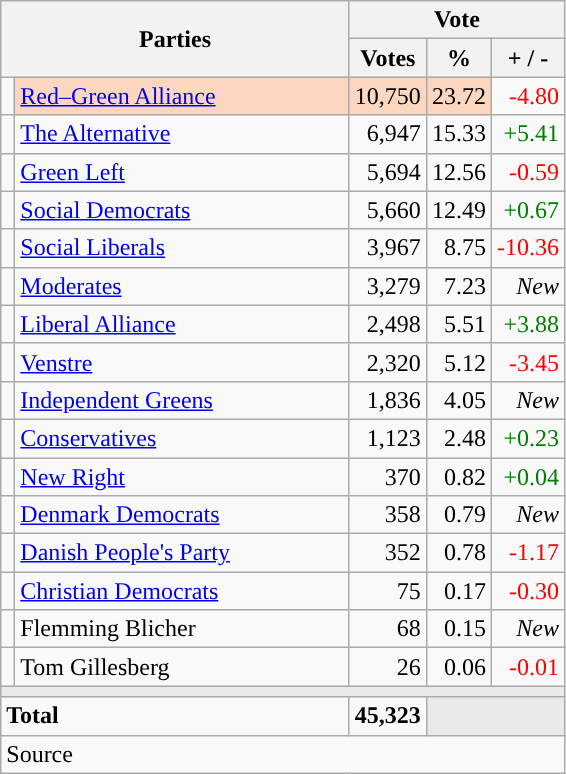<table class="wikitable" style="text-align:right;">
<tr>
<th style="text-align:centre;" rowspan="2" colspan="2" width="225">Parties</th>
<th colspan="3">Vote</th>
</tr>
<tr>
<th width="15">Votes</th>
<th width="15">%</th>
<th width="15">+ / -</th>
</tr>
<tr>
<td width="2" style="color:inherit;background:"></td>
<td bgcolor=#fcd7c0  align="left"><a href='#'>Red–Green Alliance</a></td>
<td bgcolor=#fcd7c0>10,750</td>
<td bgcolor=#fcd7c0>23.72</td>
<td style=color:red;>-4.80</td>
</tr>
<tr>
<td width="2" style="color:inherit;background:"></td>
<td align="left"><a href='#'>The Alternative</a></td>
<td>6,947</td>
<td>15.33</td>
<td style=color:green;>+5.41</td>
</tr>
<tr>
<td width="2" style="color:inherit;background:"></td>
<td align="left"><a href='#'>Green Left</a></td>
<td>5,694</td>
<td>12.56</td>
<td style=color:red;>-0.59</td>
</tr>
<tr>
<td width="2" style="color:inherit;background:"></td>
<td align="left"><a href='#'>Social Democrats</a></td>
<td>5,660</td>
<td>12.49</td>
<td style=color:green;>+0.67</td>
</tr>
<tr>
<td width="2" style="color:inherit;background:"></td>
<td align="left"><a href='#'>Social Liberals</a></td>
<td>3,967</td>
<td>8.75</td>
<td style=color:red;>-10.36</td>
</tr>
<tr>
<td width="2" style="color:inherit;background:"></td>
<td align="left"><a href='#'>Moderates</a></td>
<td>3,279</td>
<td>7.23</td>
<td><em>New</em></td>
</tr>
<tr>
<td width="2" style="color:inherit;background:"></td>
<td align="left"><a href='#'>Liberal Alliance</a></td>
<td>2,498</td>
<td>5.51</td>
<td style=color:green;>+3.88</td>
</tr>
<tr>
<td width="2" style="color:inherit;background:"></td>
<td align="left"><a href='#'>Venstre</a></td>
<td>2,320</td>
<td>5.12</td>
<td style=color:red;>-3.45</td>
</tr>
<tr>
<td width="2" style="color:inherit;background:"></td>
<td align="left"><a href='#'>Independent Greens</a></td>
<td>1,836</td>
<td>4.05</td>
<td><em>New</em></td>
</tr>
<tr>
<td width="2" style="color:inherit;background:"></td>
<td align="left"><a href='#'>Conservatives</a></td>
<td>1,123</td>
<td>2.48</td>
<td style=color:green;>+0.23</td>
</tr>
<tr>
<td width="2" style="color:inherit;background:"></td>
<td align="left"><a href='#'>New Right</a></td>
<td>370</td>
<td>0.82</td>
<td style=color:green;>+0.04</td>
</tr>
<tr>
<td width="2" style="color:inherit;background:"></td>
<td align="left"><a href='#'>Denmark Democrats</a></td>
<td>358</td>
<td>0.79</td>
<td><em>New</em></td>
</tr>
<tr>
<td width="2" style="color:inherit;background:"></td>
<td align="left"><a href='#'>Danish People's Party</a></td>
<td>352</td>
<td>0.78</td>
<td style=color:red;>-1.17</td>
</tr>
<tr>
<td width="2" style="color:inherit;background:"></td>
<td align="left"><a href='#'>Christian Democrats</a></td>
<td>75</td>
<td>0.17</td>
<td style=color:red;>-0.30</td>
</tr>
<tr>
<td width="2" style="color:inherit;background:"></td>
<td align="left">Flemming Blicher</td>
<td>68</td>
<td>0.15</td>
<td><em>New</em></td>
</tr>
<tr>
<td width="2" style="color:inherit;background:"></td>
<td align="left">Tom Gillesberg</td>
<td>26</td>
<td>0.06</td>
<td style=color:red;>-0.01</td>
</tr>
<tr>
<td colspan="7" bgcolor="#E9E9E9"></td>
</tr>
<tr>
<td align="left" colspan="2"><strong>Total</strong></td>
<td><strong>45,323</strong></td>
<td bgcolor="#E9E9E9" colspan="2"></td>
</tr>
<tr>
<td align="left" colspan="6">Source</td>
</tr>
</table>
